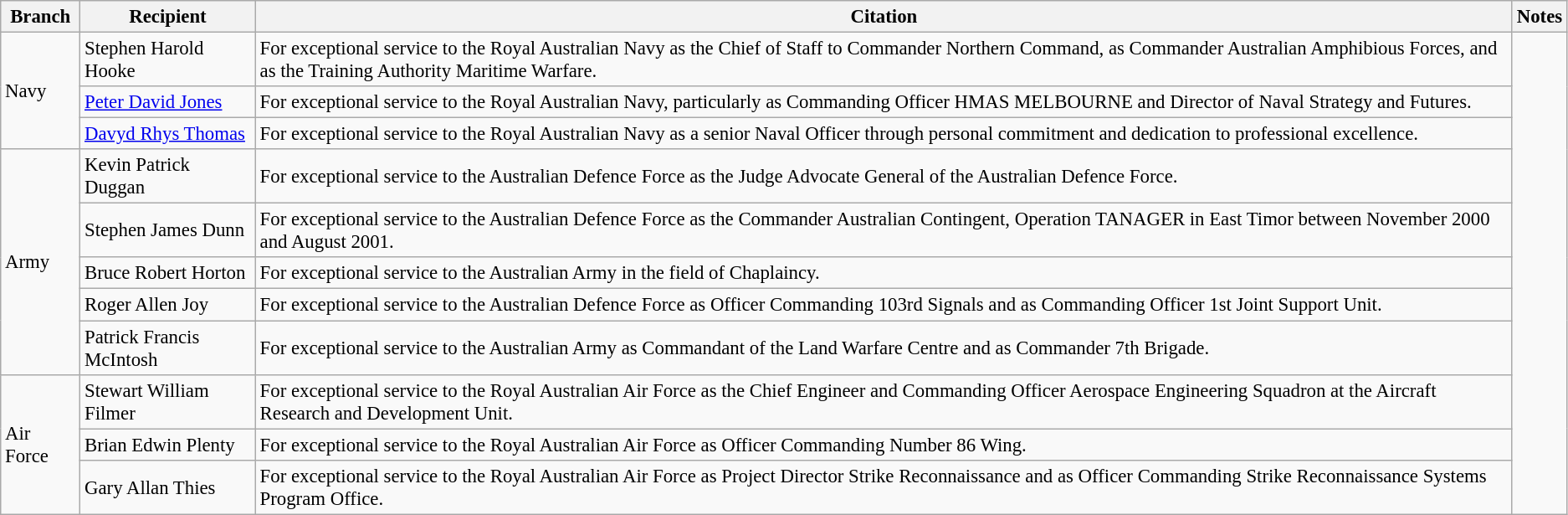<table class="wikitable" style="font-size:95%;">
<tr>
<th>Branch</th>
<th>Recipient</th>
<th>Citation</th>
<th>Notes</th>
</tr>
<tr>
<td rowspan=3>Navy</td>
<td> Stephen Harold Hooke</td>
<td>For exceptional service to the Royal Australian Navy as the Chief of Staff to Commander Northern Command, as Commander Australian Amphibious Forces, and as the Training Authority Maritime Warfare.</td>
<td rowspan="11"></td>
</tr>
<tr>
<td><a href='#'>Peter David Jones</a></td>
<td>For exceptional service to the Royal Australian Navy, particularly as Commanding Officer HMAS MELBOURNE and Director of Naval Strategy and Futures.</td>
</tr>
<tr>
<td> <a href='#'>Davyd Rhys Thomas</a></td>
<td>For exceptional service to the Royal Australian Navy as a senior Naval Officer through personal commitment and dedication to professional excellence.</td>
</tr>
<tr>
<td rowspan="5">Army</td>
<td> Kevin Patrick Duggan</td>
<td>For exceptional service to the Australian Defence Force as the Judge Advocate General of the Australian Defence Force.</td>
</tr>
<tr>
<td> Stephen James Dunn</td>
<td>For exceptional service to the Australian Defence Force as the Commander Australian Contingent, Operation TANAGER in East Timor between November 2000 and August 2001.</td>
</tr>
<tr>
<td> Bruce Robert Horton</td>
<td>For exceptional service to the Australian Army in the field of Chaplaincy.</td>
</tr>
<tr>
<td> Roger Allen Joy</td>
<td>For exceptional service to the Australian Defence Force as Officer Commanding 103rd Signals and as Commanding Officer 1st Joint Support Unit.</td>
</tr>
<tr>
<td> Patrick Francis McIntosh</td>
<td>For exceptional service to the Australian Army as Commandant of the Land Warfare Centre and as Commander 7th Brigade.</td>
</tr>
<tr>
<td rowspan=3>Air Force</td>
<td> Stewart William Filmer</td>
<td>For exceptional service to the Royal Australian Air Force as the Chief Engineer and Commanding Officer Aerospace Engineering Squadron at the Aircraft Research and Development Unit.</td>
</tr>
<tr>
<td> Brian Edwin Plenty</td>
<td>For exceptional service to the Royal Australian Air Force as Officer Commanding Number 86 Wing.</td>
</tr>
<tr>
<td> Gary Allan Thies</td>
<td>For exceptional service to the Royal Australian Air Force as Project Director Strike Reconnaissance and as Officer Commanding Strike Reconnaissance Systems Program Office.</td>
</tr>
</table>
